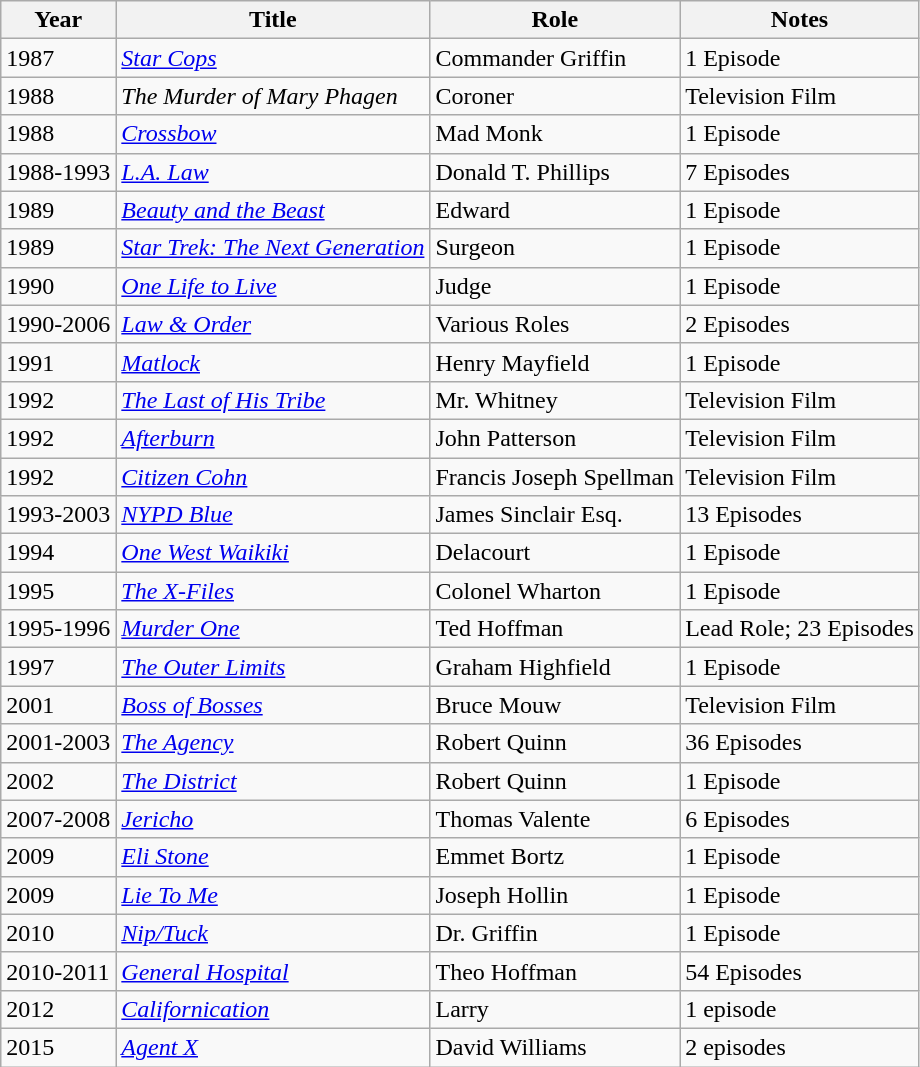<table class="wikitable sortable">
<tr>
<th>Year</th>
<th>Title</th>
<th>Role</th>
<th>Notes</th>
</tr>
<tr>
<td>1987</td>
<td><em><a href='#'>Star Cops</a></em></td>
<td>Commander Griffin</td>
<td>1 Episode</td>
</tr>
<tr>
<td>1988</td>
<td><em>The Murder of Mary Phagen</em></td>
<td>Coroner</td>
<td>Television Film</td>
</tr>
<tr>
<td>1988</td>
<td><em><a href='#'>Crossbow</a></em></td>
<td>Mad Monk</td>
<td>1 Episode</td>
</tr>
<tr>
<td>1988-1993</td>
<td><em><a href='#'>L.A. Law</a></em></td>
<td>Donald T. Phillips</td>
<td>7 Episodes</td>
</tr>
<tr>
<td>1989</td>
<td><em><a href='#'>Beauty and the Beast</a></em></td>
<td>Edward</td>
<td>1 Episode</td>
</tr>
<tr>
<td>1989</td>
<td><em><a href='#'>Star Trek: The Next Generation</a></em></td>
<td>Surgeon</td>
<td>1 Episode</td>
</tr>
<tr>
<td>1990</td>
<td><em><a href='#'>One Life to Live</a></em></td>
<td>Judge</td>
<td>1 Episode</td>
</tr>
<tr>
<td>1990-2006</td>
<td><em><a href='#'>Law & Order</a></em></td>
<td>Various Roles</td>
<td>2 Episodes</td>
</tr>
<tr>
<td>1991</td>
<td><em><a href='#'>Matlock</a></em></td>
<td>Henry Mayfield</td>
<td>1 Episode</td>
</tr>
<tr>
<td>1992</td>
<td><em><a href='#'>The Last of His Tribe</a></em></td>
<td>Mr. Whitney</td>
<td>Television Film</td>
</tr>
<tr>
<td>1992</td>
<td><em><a href='#'>Afterburn</a></em></td>
<td>John Patterson</td>
<td>Television Film</td>
</tr>
<tr>
<td>1992</td>
<td><em><a href='#'>Citizen Cohn</a></em></td>
<td>Francis Joseph Spellman</td>
<td>Television Film</td>
</tr>
<tr>
<td>1993-2003</td>
<td><em><a href='#'>NYPD Blue</a></em></td>
<td>James Sinclair Esq.</td>
<td>13 Episodes</td>
</tr>
<tr>
<td>1994</td>
<td><em><a href='#'>One West Waikiki</a></em></td>
<td>Delacourt</td>
<td>1 Episode</td>
</tr>
<tr>
<td>1995</td>
<td><em><a href='#'>The X-Files</a></em></td>
<td>Colonel Wharton</td>
<td>1 Episode</td>
</tr>
<tr>
<td>1995-1996</td>
<td><em><a href='#'>Murder One</a></em></td>
<td>Ted Hoffman</td>
<td>Lead Role; 23 Episodes</td>
</tr>
<tr>
<td>1997</td>
<td><em><a href='#'>The Outer Limits</a></em></td>
<td>Graham Highfield</td>
<td>1 Episode</td>
</tr>
<tr>
<td>2001</td>
<td><em><a href='#'>Boss of Bosses</a></em></td>
<td>Bruce Mouw</td>
<td>Television Film</td>
</tr>
<tr>
<td>2001-2003</td>
<td><em><a href='#'>The Agency</a></em></td>
<td>Robert Quinn</td>
<td>36 Episodes</td>
</tr>
<tr>
<td>2002</td>
<td><em><a href='#'>The District</a></em></td>
<td>Robert Quinn</td>
<td>1 Episode</td>
</tr>
<tr>
<td>2007-2008</td>
<td><em><a href='#'>Jericho</a></em></td>
<td>Thomas Valente</td>
<td>6 Episodes</td>
</tr>
<tr>
<td>2009</td>
<td><em><a href='#'>Eli Stone</a></em></td>
<td>Emmet Bortz</td>
<td>1 Episode</td>
</tr>
<tr>
<td>2009</td>
<td><em><a href='#'>Lie To Me</a></em></td>
<td>Joseph Hollin</td>
<td>1 Episode</td>
</tr>
<tr>
<td>2010</td>
<td><em><a href='#'>Nip/Tuck</a></em></td>
<td>Dr. Griffin</td>
<td>1 Episode</td>
</tr>
<tr>
<td>2010-2011</td>
<td><em><a href='#'>General Hospital</a></em></td>
<td>Theo Hoffman</td>
<td>54 Episodes</td>
</tr>
<tr>
<td>2012</td>
<td><em><a href='#'>Californication</a></em></td>
<td>Larry</td>
<td>1 episode</td>
</tr>
<tr>
<td>2015</td>
<td><em><a href='#'>Agent X</a></em></td>
<td>David Williams</td>
<td>2 episodes</td>
</tr>
</table>
